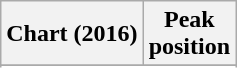<table class="wikitable sortable plainrowheaders" style="text-align:center">
<tr>
<th scope="col">Chart (2016)</th>
<th scope="col">Peak<br> position</th>
</tr>
<tr>
</tr>
<tr>
</tr>
<tr>
</tr>
<tr>
</tr>
<tr>
</tr>
</table>
